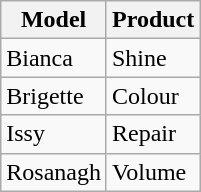<table class="wikitable">
<tr>
<th>Model</th>
<th>Product</th>
</tr>
<tr>
<td>Bianca</td>
<td>Shine</td>
</tr>
<tr>
<td>Brigette</td>
<td>Colour</td>
</tr>
<tr>
<td>Issy</td>
<td>Repair</td>
</tr>
<tr>
<td>Rosanagh</td>
<td>Volume</td>
</tr>
</table>
